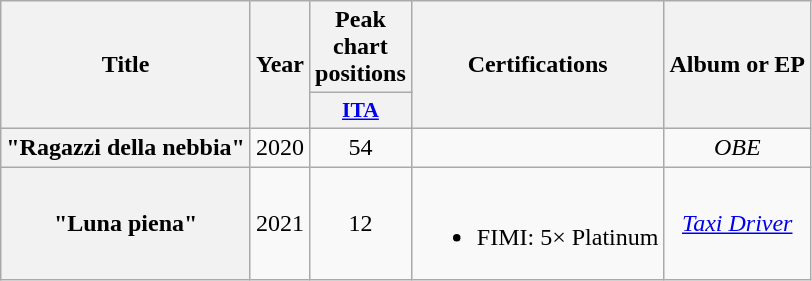<table class="wikitable plainrowheaders" style="text-align:center;">
<tr>
<th scope="col" rowspan="2">Title</th>
<th scope="col" rowspan="2">Year</th>
<th scope="col" colspan="1">Peak chart positions</th>
<th scope="col" rowspan="2">Certifications</th>
<th scope="col" rowspan="2">Album or EP</th>
</tr>
<tr>
<th scope="col" style="width:3em;font-size:90%;"><a href='#'>ITA</a><br></th>
</tr>
<tr>
<th scope="row">"Ragazzi della nebbia"<br></th>
<td>2020</td>
<td>54</td>
<td style="text-align:left;"></td>
<td><em>OBE</em></td>
</tr>
<tr>
<th scope="row">"Luna piena"<br></th>
<td>2021</td>
<td>12</td>
<td style="text-align:left;"><br><ul><li>FIMI: 5× Platinum</li></ul></td>
<td><em><a href='#'>Taxi Driver</a></em><br></td>
</tr>
</table>
